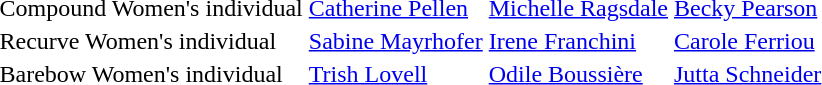<table>
<tr>
<td>Compound Women's individual</td>
<td> <a href='#'>Catherine Pellen</a></td>
<td> <a href='#'>Michelle Ragsdale</a></td>
<td> <a href='#'>Becky Pearson</a></td>
</tr>
<tr>
<td>Recurve Women's individual</td>
<td> <a href='#'>Sabine Mayrhofer</a></td>
<td> <a href='#'>Irene Franchini</a></td>
<td> <a href='#'>Carole Ferriou</a></td>
</tr>
<tr>
<td>Barebow Women's individual</td>
<td> <a href='#'>Trish Lovell</a></td>
<td> <a href='#'>Odile Boussière</a></td>
<td> <a href='#'>Jutta Schneider</a></td>
</tr>
</table>
